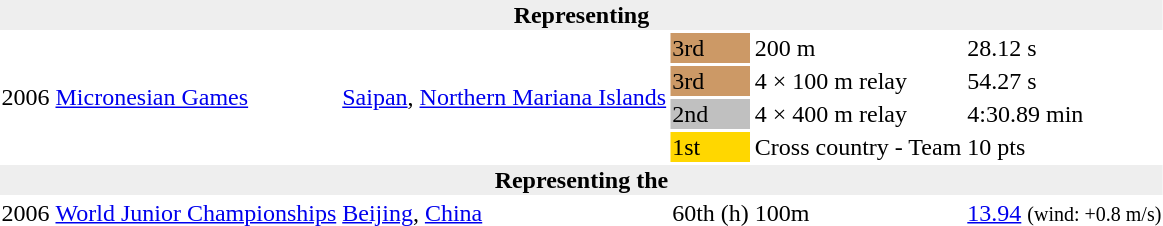<table>
<tr>
<th bgcolor="#eeeeee" colspan="6">Representing </th>
</tr>
<tr>
<td rowspan=4>2006</td>
<td rowspan=4><a href='#'>Micronesian Games</a></td>
<td rowspan=4><a href='#'>Saipan</a>, <a href='#'>Northern Mariana Islands</a></td>
<td bgcolor=cc9966>3rd</td>
<td>200 m</td>
<td>28.12 s</td>
</tr>
<tr>
<td bgcolor=cc9966>3rd</td>
<td>4 × 100 m relay</td>
<td>54.27 s</td>
</tr>
<tr>
<td bgcolor=silver>2nd</td>
<td>4 × 400 m relay</td>
<td>4:30.89 min</td>
</tr>
<tr>
<td bgcolor=gold>1st</td>
<td>Cross country - Team</td>
<td>10 pts</td>
</tr>
<tr>
<th bgcolor="#eeeeee" colspan="6">Representing the </th>
</tr>
<tr>
<td>2006</td>
<td><a href='#'>World Junior Championships</a></td>
<td><a href='#'>Beijing</a>, <a href='#'>China</a></td>
<td>60th (h)</td>
<td>100m</td>
<td><a href='#'>13.94</a> <small>(wind: +0.8 m/s)</small></td>
</tr>
</table>
